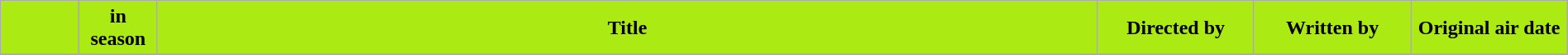<table class="wikitable" width=100%>
<tr>
<th style="background: #ACEA13;" width=5%></th>
<th style="background: #ACEA13;" width=5%> in season</th>
<th style="background: #ACEA13;">Title</th>
<th style="background: #ACEA13;" width=10%>Directed by</th>
<th style="background: #ACEA13;" width=10%>Written by</th>
<th style="background: #ACEA13;" width=10%>Original air date</th>
</tr>
<tr>
</tr>
</table>
